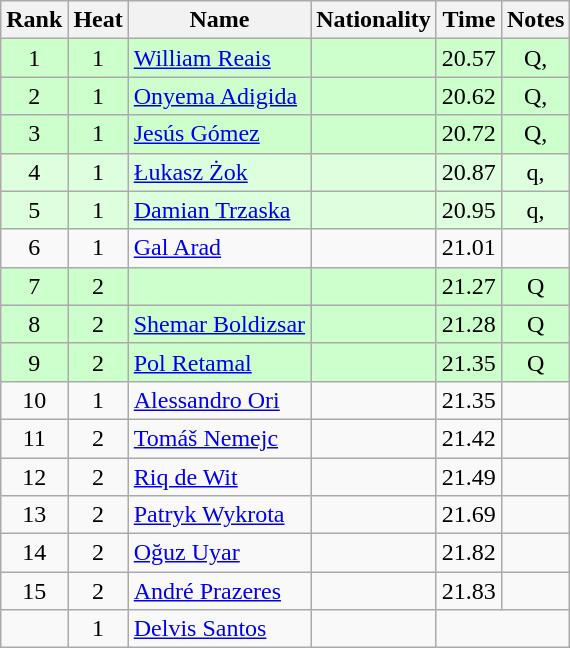<table class="wikitable sortable" style="text-align:center;">
<tr>
<th>Rank</th>
<th>Heat</th>
<th>Name</th>
<th>Nationality</th>
<th>Time</th>
<th>Notes</th>
</tr>
<tr bgcolor=ccffcc>
<td>1</td>
<td>1</td>
<td align=left><a href='#'>William Reais</a></td>
<td align=left></td>
<td>20.57</td>
<td>Q, </td>
</tr>
<tr bgcolor=ccffcc>
<td>2</td>
<td>1</td>
<td align=left><a href='#'>Onyema Adigida</a></td>
<td align=left></td>
<td>20.62</td>
<td>Q, </td>
</tr>
<tr bgcolor=ccffcc>
<td>3</td>
<td>1</td>
<td align=left><a href='#'>Jesús Gómez</a></td>
<td align=left></td>
<td>20.72</td>
<td>Q, </td>
</tr>
<tr bgcolor=ddffdd>
<td>4</td>
<td>1</td>
<td align=left><a href='#'>Łukasz Żok</a></td>
<td align=left></td>
<td>20.87</td>
<td>q, </td>
</tr>
<tr bgcolor=ddffdd>
<td>5</td>
<td>1</td>
<td align=left><a href='#'>Damian Trzaska</a></td>
<td align=left></td>
<td>20.95</td>
<td>q, </td>
</tr>
<tr>
<td>6</td>
<td>1</td>
<td align=left><a href='#'>Gal Arad</a></td>
<td align=left></td>
<td>21.01</td>
<td></td>
</tr>
<tr bgcolor=ccffcc>
<td>7</td>
<td>2</td>
<td align=left></td>
<td align=left></td>
<td>21.27</td>
<td>Q</td>
</tr>
<tr bgcolor=ccffcc>
<td>8</td>
<td>2</td>
<td align=left><a href='#'>Shemar Boldizsar</a></td>
<td align=left></td>
<td>21.28</td>
<td>Q</td>
</tr>
<tr bgcolor=ccffcc>
<td>9</td>
<td>2</td>
<td align=left><a href='#'>Pol Retamal</a></td>
<td align=left></td>
<td>21.35</td>
<td>Q</td>
</tr>
<tr>
<td>10</td>
<td>1</td>
<td align=left><a href='#'>Alessandro Ori</a></td>
<td align=left></td>
<td>21.35</td>
<td></td>
</tr>
<tr>
<td>11</td>
<td>2</td>
<td align=left><a href='#'>Tomáš Nemejc</a></td>
<td align=left></td>
<td>21.42</td>
<td></td>
</tr>
<tr>
<td>12</td>
<td>2</td>
<td align=left><a href='#'>Riq de Wit</a></td>
<td align=left></td>
<td>21.49</td>
<td></td>
</tr>
<tr>
<td>13</td>
<td>2</td>
<td align=left><a href='#'>Patryk Wykrota</a></td>
<td align=left></td>
<td>21.69</td>
<td></td>
</tr>
<tr>
<td>14</td>
<td>2</td>
<td align=left><a href='#'>Oğuz Uyar</a></td>
<td align=left></td>
<td>21.82</td>
<td></td>
</tr>
<tr>
<td>15</td>
<td>2</td>
<td align=left><a href='#'>André Prazeres</a></td>
<td align=left></td>
<td>21.83</td>
<td></td>
</tr>
<tr>
<td></td>
<td>1</td>
<td align=left><a href='#'>Delvis Santos</a></td>
<td align=left></td>
<td colspan=2></td>
</tr>
</table>
